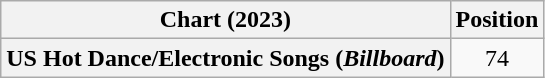<table class="wikitable plainrowheaders" style="text-align:center">
<tr>
<th scope="col">Chart (2023)</th>
<th scope="col">Position</th>
</tr>
<tr>
<th scope="row">US Hot Dance/Electronic Songs (<em>Billboard</em>)</th>
<td>74</td>
</tr>
</table>
